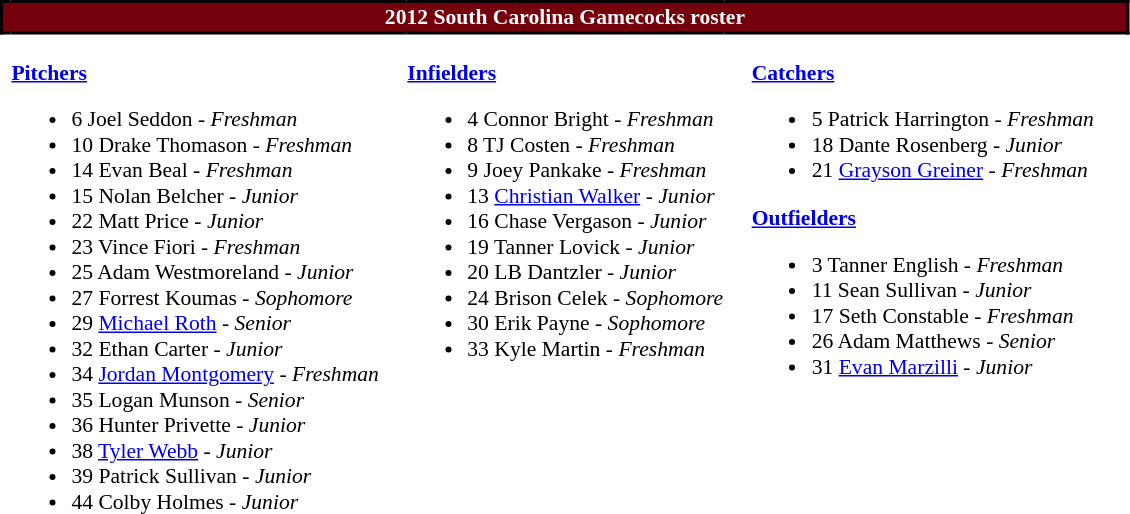<table class="toccolours" style="border-collapse:collapse; font-size:90%;">
<tr>
<td colspan="7" style="background:#73000A;color:white; border: 2px solid #000000; text-align:center;"><strong>2012 South Carolina Gamecocks roster</strong></td>
</tr>
<tr>
</tr>
<tr>
<td width="03"> </td>
<td valign="top"><br><strong><a href='#'>Pitchers</a></strong><ul><li>6 Joel Seddon - <em>Freshman</em></li><li>10 Drake Thomason - <em>Freshman</em></li><li>14 Evan Beal - <em>Freshman</em></li><li>15 Nolan Belcher - <em>Junior</em></li><li>22 Matt Price - <em>Junior</em></li><li>23 Vince Fiori - <em>Freshman</em></li><li>25 Adam Westmoreland - <em>Junior</em></li><li>27 Forrest Koumas - <em>Sophomore</em></li><li>29 <a href='#'>Michael Roth</a> - <em>Senior</em></li><li>32 Ethan Carter - <em>Junior</em></li><li>34 <a href='#'>Jordan Montgomery</a> - <em>Freshman</em></li><li>35 Logan Munson - <em>Senior</em></li><li>36 Hunter Privette - <em>Junior</em></li><li>38 <a href='#'>Tyler Webb</a> - <em>Junior</em></li><li>39 Patrick Sullivan - <em>Junior</em></li><li>44 Colby Holmes - <em>Junior</em></li></ul></td>
<td width="15"> </td>
<td valign="top"><br><strong><a href='#'>Infielders</a></strong><ul><li>4 Connor Bright - <em>Freshman</em></li><li>8 TJ Costen - <em>Freshman</em></li><li>9 Joey Pankake - <em>Freshman</em></li><li>13 <a href='#'>Christian Walker</a> - <em>Junior</em></li><li>16 Chase Vergason - <em>Junior</em></li><li>19 Tanner Lovick - <em>Junior</em></li><li>20 LB Dantzler - <em>Junior</em></li><li>24 Brison Celek - <em>Sophomore</em></li><li>30 Erik Payne - <em>Sophomore</em></li><li>33 Kyle Martin - <em>Freshman</em></li></ul></td>
<td width="15"> </td>
<td valign="top"><br><strong><a href='#'>Catchers</a></strong><ul><li>5 Patrick Harrington - <em>Freshman</em></li><li>18 Dante Rosenberg - <em>Junior</em></li><li>21 <a href='#'>Grayson Greiner</a> - <em>Freshman</em></li></ul><strong><a href='#'>Outfielders</a></strong><ul><li>3 Tanner English - <em>Freshman</em></li><li>11 Sean Sullivan - <em>Junior</em></li><li>17 Seth Constable - <em>Freshman</em></li><li>26 Adam Matthews - <em>Senior</em></li><li>31 <a href='#'>Evan Marzilli</a> - <em>Junior</em></li></ul></td>
<td width="20"> </td>
</tr>
</table>
